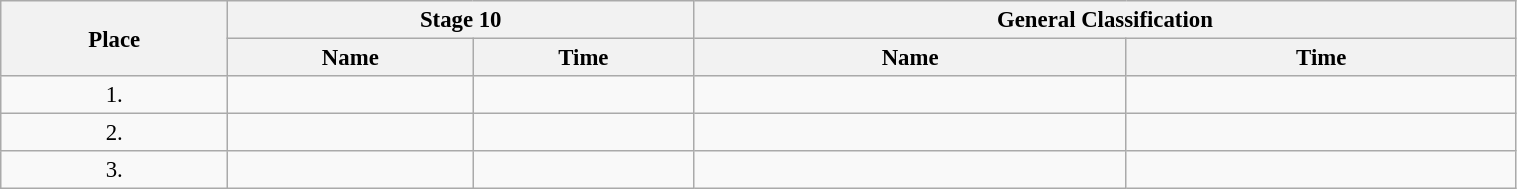<table class="wikitable"  style="font-size:95%; width:80%;">
<tr>
<th rowspan="2">Place</th>
<th colspan="2">Stage 10</th>
<th colspan="2">General Classification</th>
</tr>
<tr>
<th>Name</th>
<th>Time</th>
<th>Name</th>
<th>Time</th>
</tr>
<tr>
<td style="text-align:center;">1.</td>
<td></td>
<td></td>
<td></td>
<td></td>
</tr>
<tr>
<td style="text-align:center;">2.</td>
<td></td>
<td></td>
<td></td>
<td></td>
</tr>
<tr>
<td style="text-align:center;">3.</td>
<td></td>
<td></td>
<td></td>
<td></td>
</tr>
</table>
